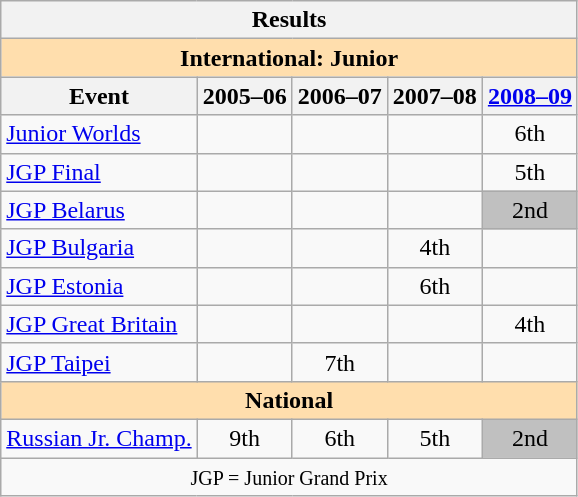<table class="wikitable" style="text-align:center">
<tr>
<th colspan=5 align=center><strong>Results</strong></th>
</tr>
<tr>
<th style="background-color: #ffdead; " colspan=5 align=center><strong>International: Junior</strong></th>
</tr>
<tr>
<th>Event</th>
<th>2005–06</th>
<th>2006–07</th>
<th>2007–08</th>
<th><a href='#'>2008–09</a></th>
</tr>
<tr>
<td align=left><a href='#'>Junior Worlds</a></td>
<td></td>
<td></td>
<td></td>
<td>6th</td>
</tr>
<tr>
<td align=left><a href='#'>JGP Final</a></td>
<td></td>
<td></td>
<td></td>
<td>5th</td>
</tr>
<tr>
<td align=left><a href='#'>JGP Belarus</a></td>
<td></td>
<td></td>
<td></td>
<td bgcolor=silver>2nd</td>
</tr>
<tr>
<td align=left><a href='#'>JGP Bulgaria</a></td>
<td></td>
<td></td>
<td>4th</td>
<td></td>
</tr>
<tr>
<td align=left><a href='#'>JGP Estonia</a></td>
<td></td>
<td></td>
<td>6th</td>
<td></td>
</tr>
<tr>
<td align=left><a href='#'>JGP Great Britain</a></td>
<td></td>
<td></td>
<td></td>
<td>4th</td>
</tr>
<tr>
<td align=left><a href='#'>JGP Taipei</a></td>
<td></td>
<td>7th</td>
<td></td>
<td></td>
</tr>
<tr>
<th style="background-color: #ffdead; " colspan=5 align=center><strong>National</strong></th>
</tr>
<tr>
<td align=left><a href='#'>Russian Jr. Champ.</a></td>
<td>9th</td>
<td>6th</td>
<td>5th</td>
<td bgcolor=silver>2nd</td>
</tr>
<tr>
<td colspan=5 align=center><small> JGP = Junior Grand Prix </small></td>
</tr>
</table>
